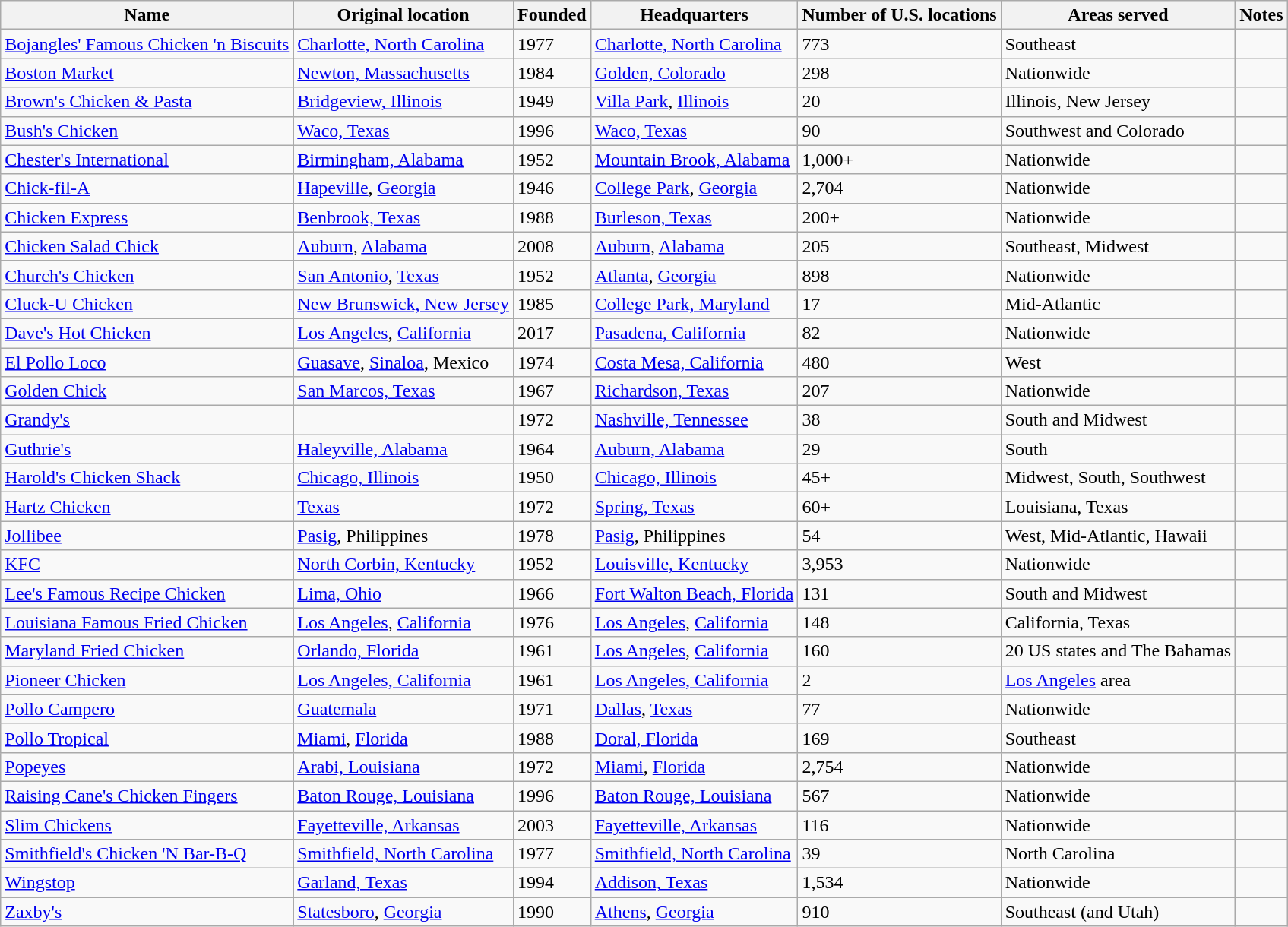<table class="wikitable sortable">
<tr>
<th>Name</th>
<th>Original location</th>
<th>Founded</th>
<th>Headquarters</th>
<th data-sort-type="number">Number of U.S. locations</th>
<th>Areas served</th>
<th>Notes</th>
</tr>
<tr>
<td><a href='#'>Bojangles' Famous Chicken 'n Biscuits</a></td>
<td><a href='#'>Charlotte, North Carolina</a></td>
<td>1977</td>
<td><a href='#'>Charlotte, North Carolina</a></td>
<td>773</td>
<td>Southeast</td>
<td></td>
</tr>
<tr>
<td><a href='#'>Boston Market</a></td>
<td><a href='#'>Newton, Massachusetts</a></td>
<td>1984</td>
<td><a href='#'>Golden, Colorado</a></td>
<td>298</td>
<td>Nationwide</td>
<td></td>
</tr>
<tr>
<td><a href='#'>Brown's Chicken & Pasta</a></td>
<td><a href='#'>Bridgeview, Illinois</a></td>
<td>1949</td>
<td><a href='#'>Villa Park</a>, <a href='#'>Illinois</a></td>
<td>20</td>
<td>Illinois, New Jersey</td>
<td></td>
</tr>
<tr>
<td><a href='#'>Bush's Chicken</a></td>
<td><a href='#'>Waco, Texas</a></td>
<td>1996</td>
<td><a href='#'>Waco, Texas</a></td>
<td>90</td>
<td>Southwest and Colorado</td>
<td></td>
</tr>
<tr>
<td><a href='#'>Chester's International</a></td>
<td><a href='#'>Birmingham, Alabama</a></td>
<td>1952</td>
<td><a href='#'>Mountain Brook, Alabama</a></td>
<td>1,000+</td>
<td>Nationwide</td>
<td></td>
</tr>
<tr>
<td><a href='#'>Chick-fil-A</a></td>
<td><a href='#'>Hapeville</a>, <a href='#'>Georgia</a></td>
<td>1946</td>
<td><a href='#'>College Park</a>, <a href='#'>Georgia</a></td>
<td>2,704</td>
<td>Nationwide</td>
<td></td>
</tr>
<tr>
<td><a href='#'>Chicken Express</a></td>
<td><a href='#'>Benbrook, Texas</a></td>
<td>1988</td>
<td><a href='#'>Burleson, Texas</a></td>
<td>200+</td>
<td>Nationwide</td>
<td></td>
</tr>
<tr>
<td><a href='#'>Chicken Salad Chick</a></td>
<td><a href='#'>Auburn</a>,  <a href='#'>Alabama</a></td>
<td>2008</td>
<td><a href='#'>Auburn</a>,  <a href='#'>Alabama</a></td>
<td>205</td>
<td>Southeast, Midwest</td>
<td></td>
</tr>
<tr>
<td><a href='#'>Church's Chicken</a></td>
<td><a href='#'>San Antonio</a>, <a href='#'>Texas</a></td>
<td>1952</td>
<td><a href='#'>Atlanta</a>, <a href='#'>Georgia</a></td>
<td>898</td>
<td>Nationwide</td>
<td></td>
</tr>
<tr>
<td><a href='#'>Cluck-U Chicken</a></td>
<td><a href='#'>New Brunswick, New Jersey</a></td>
<td>1985</td>
<td><a href='#'>College Park, Maryland</a></td>
<td>17</td>
<td>Mid-Atlantic</td>
<td></td>
</tr>
<tr>
<td><a href='#'>Dave's Hot Chicken</a></td>
<td><a href='#'>Los Angeles</a>, <a href='#'>California</a></td>
<td>2017</td>
<td><a href='#'>Pasadena, California</a></td>
<td>82</td>
<td>Nationwide</td>
<td></td>
</tr>
<tr>
<td><a href='#'>El Pollo Loco</a></td>
<td><a href='#'>Guasave</a>, <a href='#'>Sinaloa</a>, Mexico</td>
<td>1974</td>
<td><a href='#'>Costa Mesa, California</a></td>
<td>480</td>
<td>West</td>
<td></td>
</tr>
<tr>
<td><a href='#'>Golden Chick</a></td>
<td><a href='#'>San Marcos, Texas</a></td>
<td>1967</td>
<td><a href='#'>Richardson, Texas</a></td>
<td>207</td>
<td>Nationwide</td>
<td></td>
</tr>
<tr>
<td><a href='#'>Grandy's</a></td>
<td></td>
<td>1972</td>
<td><a href='#'>Nashville, Tennessee</a></td>
<td>38</td>
<td>South and Midwest</td>
<td></td>
</tr>
<tr>
<td><a href='#'>Guthrie's</a></td>
<td><a href='#'>Haleyville, Alabama</a></td>
<td>1964</td>
<td><a href='#'>Auburn, Alabama</a></td>
<td>29</td>
<td>South</td>
<td></td>
</tr>
<tr>
<td><a href='#'>Harold's Chicken Shack</a></td>
<td><a href='#'>Chicago, Illinois</a></td>
<td>1950</td>
<td><a href='#'>Chicago, Illinois</a></td>
<td>45+</td>
<td>Midwest, South, Southwest</td>
<td></td>
</tr>
<tr>
<td><a href='#'>Hartz Chicken</a></td>
<td><a href='#'>Texas</a></td>
<td>1972</td>
<td><a href='#'>Spring, Texas</a></td>
<td>60+</td>
<td>Louisiana, Texas</td>
<td></td>
</tr>
<tr>
<td><a href='#'>Jollibee</a></td>
<td><a href='#'>Pasig</a>, Philippines</td>
<td>1978</td>
<td><a href='#'>Pasig</a>, Philippines</td>
<td>54</td>
<td>West, Mid-Atlantic, Hawaii</td>
<td></td>
</tr>
<tr>
<td><a href='#'>KFC</a></td>
<td><a href='#'>North Corbin, Kentucky</a></td>
<td>1952</td>
<td><a href='#'>Louisville, Kentucky</a></td>
<td>3,953</td>
<td>Nationwide</td>
<td></td>
</tr>
<tr>
<td><a href='#'>Lee's Famous Recipe Chicken</a></td>
<td><a href='#'>Lima, Ohio</a></td>
<td>1966</td>
<td><a href='#'>Fort Walton Beach, Florida</a></td>
<td>131</td>
<td>South and Midwest</td>
<td></td>
</tr>
<tr>
<td><a href='#'>Louisiana Famous Fried Chicken</a></td>
<td><a href='#'>Los Angeles</a>, <a href='#'>California</a></td>
<td>1976</td>
<td><a href='#'>Los Angeles</a>, <a href='#'>California</a></td>
<td>148</td>
<td>California, Texas</td>
<td></td>
</tr>
<tr>
<td><a href='#'>Maryland Fried Chicken</a></td>
<td><a href='#'>Orlando, Florida</a></td>
<td>1961</td>
<td><a href='#'>Los Angeles</a>, <a href='#'>California</a></td>
<td>160</td>
<td>20 US states and The Bahamas</td>
<td></td>
</tr>
<tr>
<td><a href='#'>Pioneer Chicken</a></td>
<td><a href='#'>Los Angeles, California</a></td>
<td>1961</td>
<td><a href='#'>Los Angeles, California</a></td>
<td>2</td>
<td><a href='#'>Los Angeles</a> area</td>
<td></td>
</tr>
<tr>
<td><a href='#'>Pollo Campero</a></td>
<td><a href='#'>Guatemala</a></td>
<td>1971</td>
<td><a href='#'>Dallas</a>, <a href='#'>Texas</a></td>
<td>77</td>
<td>Nationwide</td>
<td></td>
</tr>
<tr>
<td><a href='#'>Pollo Tropical</a></td>
<td><a href='#'>Miami</a>, <a href='#'>Florida</a></td>
<td>1988</td>
<td><a href='#'>Doral, Florida</a></td>
<td>169</td>
<td>Southeast</td>
<td></td>
</tr>
<tr>
<td><a href='#'>Popeyes</a></td>
<td><a href='#'>Arabi, Louisiana</a></td>
<td>1972</td>
<td><a href='#'>Miami</a>, <a href='#'>Florida</a></td>
<td>2,754</td>
<td>Nationwide</td>
<td></td>
</tr>
<tr>
<td><a href='#'>Raising Cane's Chicken Fingers</a></td>
<td><a href='#'>Baton Rouge, Louisiana</a></td>
<td>1996</td>
<td><a href='#'>Baton Rouge, Louisiana</a></td>
<td>567</td>
<td>Nationwide</td>
<td></td>
</tr>
<tr>
<td><a href='#'>Slim Chickens</a></td>
<td><a href='#'>Fayetteville, Arkansas</a></td>
<td>2003</td>
<td><a href='#'>Fayetteville, Arkansas</a></td>
<td>116</td>
<td>Nationwide</td>
<td></td>
</tr>
<tr>
<td><a href='#'>Smithfield's Chicken 'N Bar-B-Q</a></td>
<td><a href='#'>Smithfield, North Carolina</a></td>
<td>1977</td>
<td><a href='#'>Smithfield, North Carolina</a></td>
<td>39</td>
<td>North Carolina</td>
<td></td>
</tr>
<tr>
<td><a href='#'>Wingstop</a></td>
<td><a href='#'>Garland, Texas</a></td>
<td>1994</td>
<td><a href='#'>Addison, Texas</a></td>
<td>1,534</td>
<td>Nationwide</td>
<td></td>
</tr>
<tr>
<td><a href='#'>Zaxby's</a></td>
<td><a href='#'>Statesboro</a>, <a href='#'>Georgia</a></td>
<td>1990</td>
<td><a href='#'>Athens</a>, <a href='#'>Georgia</a></td>
<td>910</td>
<td>Southeast (and Utah)</td>
<td></td>
</tr>
</table>
